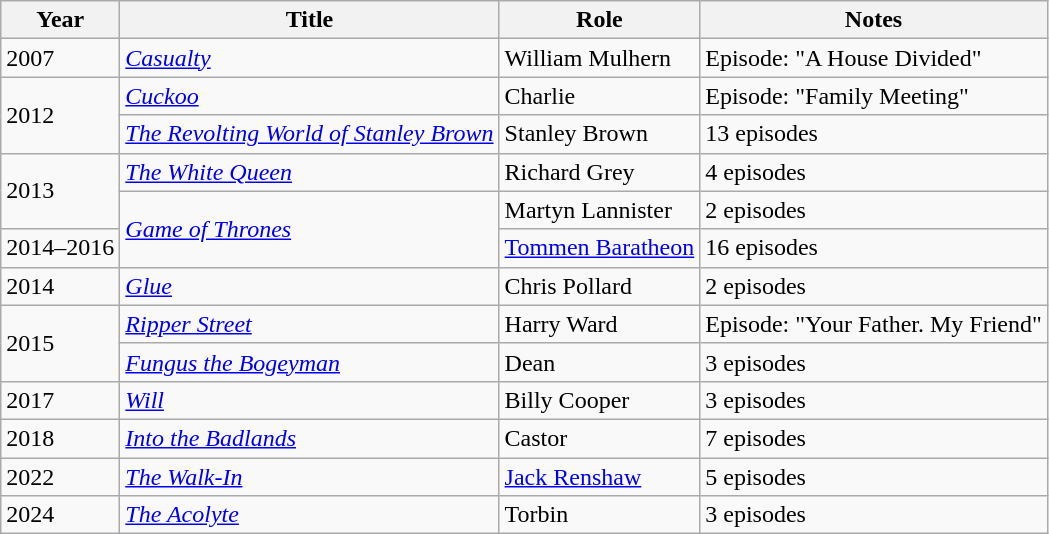<table class="wikitable sortable">
<tr>
<th>Year</th>
<th>Title</th>
<th>Role</th>
<th class="unsortable">Notes</th>
</tr>
<tr>
<td>2007</td>
<td><em><a href='#'>Casualty</a></em></td>
<td>William Mulhern</td>
<td>Episode: "A House Divided"</td>
</tr>
<tr>
<td rowspan="2">2012</td>
<td><em><a href='#'>Cuckoo</a></em></td>
<td>Charlie</td>
<td>Episode: "Family Meeting"</td>
</tr>
<tr>
<td><em><a href='#'>The Revolting World of Stanley Brown</a></em></td>
<td>Stanley Brown</td>
<td>13 episodes</td>
</tr>
<tr>
<td rowspan="2">2013</td>
<td><em><a href='#'>The White Queen</a></em></td>
<td>Richard Grey</td>
<td>4 episodes</td>
</tr>
<tr>
<td rowspan="2"><em><a href='#'>Game of Thrones</a></em></td>
<td>Martyn Lannister</td>
<td>2 episodes</td>
</tr>
<tr>
<td>2014–2016</td>
<td><a href='#'>Tommen Baratheon</a></td>
<td>16 episodes</td>
</tr>
<tr>
<td>2014</td>
<td><em><a href='#'>Glue</a></em></td>
<td>Chris Pollard</td>
<td>2 episodes</td>
</tr>
<tr>
<td rowspan="2">2015</td>
<td><em><a href='#'>Ripper Street</a></em></td>
<td>Harry Ward</td>
<td>Episode: "Your Father. My Friend"</td>
</tr>
<tr>
<td><em><a href='#'>Fungus the Bogeyman</a></em></td>
<td>Dean</td>
<td>3 episodes</td>
</tr>
<tr>
<td>2017</td>
<td><em><a href='#'>Will</a></em></td>
<td>Billy Cooper</td>
<td>3 episodes</td>
</tr>
<tr>
<td>2018</td>
<td><em><a href='#'>Into the Badlands</a></em></td>
<td>Castor</td>
<td>7 episodes</td>
</tr>
<tr>
<td>2022</td>
<td><em><a href='#'>The Walk-In</a></em></td>
<td><a href='#'>Jack Renshaw</a></td>
<td>5 episodes</td>
</tr>
<tr>
<td>2024</td>
<td><em><a href='#'>The Acolyte</a></em></td>
<td>Torbin</td>
<td>3 episodes</td>
</tr>
</table>
